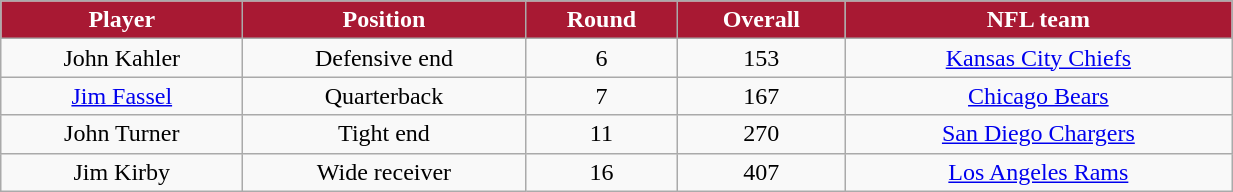<table class="wikitable" width="65%">
<tr align="center" style="background:#A81933;color:#FFFFFF;">
<td><strong>Player</strong></td>
<td><strong>Position</strong></td>
<td><strong>Round</strong></td>
<td><strong>Overall</strong></td>
<td><strong>NFL team</strong></td>
</tr>
<tr align="center" bgcolor="">
<td>John Kahler</td>
<td>Defensive end</td>
<td>6</td>
<td>153</td>
<td><a href='#'>Kansas City Chiefs</a></td>
</tr>
<tr align="center" bgcolor="">
<td><a href='#'>Jim Fassel</a></td>
<td>Quarterback</td>
<td>7</td>
<td>167</td>
<td><a href='#'>Chicago Bears</a></td>
</tr>
<tr align="center" bgcolor="">
<td>John Turner</td>
<td>Tight end</td>
<td>11</td>
<td>270</td>
<td><a href='#'>San Diego Chargers</a></td>
</tr>
<tr align="center" bgcolor="">
<td>Jim Kirby</td>
<td>Wide receiver</td>
<td>16</td>
<td>407</td>
<td><a href='#'>Los Angeles Rams</a></td>
</tr>
</table>
